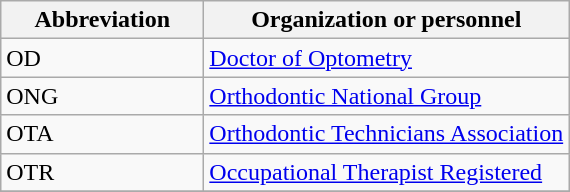<table class="wikitable sortable">
<tr>
<th style="width:8em;">Abbreviation</th>
<th>Organization or personnel</th>
</tr>
<tr>
<td>OD</td>
<td><a href='#'>Doctor of Optometry</a></td>
</tr>
<tr>
<td>ONG</td>
<td><a href='#'>Orthodontic National Group</a></td>
</tr>
<tr>
<td>OTA</td>
<td><a href='#'>Orthodontic Technicians Association</a></td>
</tr>
<tr>
<td>OTR</td>
<td><a href='#'>Occupational Therapist Registered</a></td>
</tr>
<tr>
</tr>
</table>
